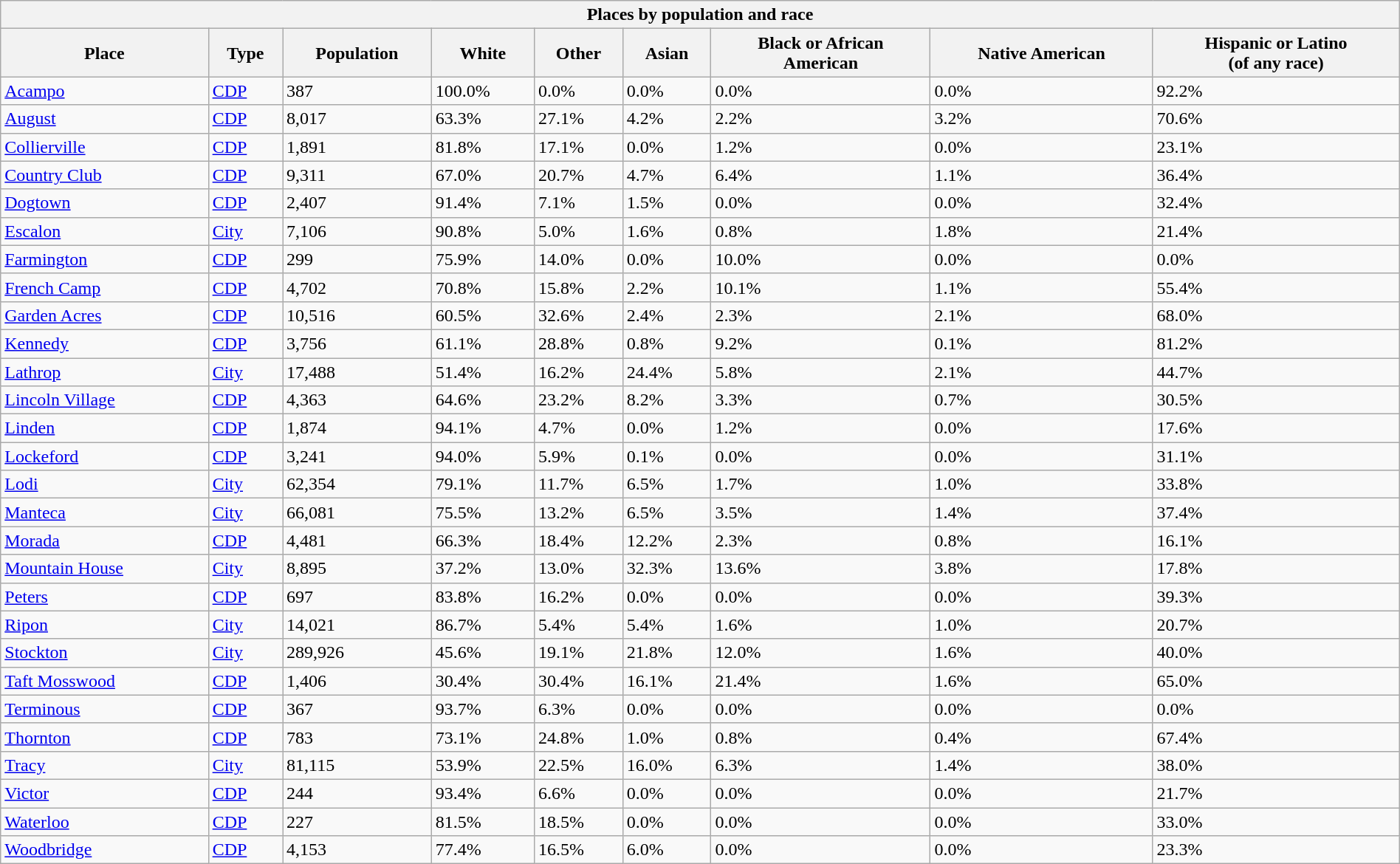<table class="wikitable collapsible collapsed sortable" style="width: 100%;">
<tr>
<th colspan=9>Places by population and race</th>
</tr>
<tr>
<th>Place</th>
<th>Type</th>
<th data-sort-type="number">Population</th>
<th data-sort-type="number">White</th>
<th data-sort-type="number">Other<br></th>
<th data-sort-type="number">Asian</th>
<th data-sort-type="number">Black or African<br>American</th>
<th data-sort-type="number">Native American<br></th>
<th data-sort-type="number">Hispanic or Latino<br>(of any race)</th>
</tr>
<tr>
<td><a href='#'>Acampo</a></td>
<td><a href='#'>CDP</a></td>
<td>387</td>
<td>100.0%</td>
<td>0.0%</td>
<td>0.0%</td>
<td>0.0%</td>
<td>0.0%</td>
<td>92.2%</td>
</tr>
<tr>
<td><a href='#'>August</a></td>
<td><a href='#'>CDP</a></td>
<td>8,017</td>
<td>63.3%</td>
<td>27.1%</td>
<td>4.2%</td>
<td>2.2%</td>
<td>3.2%</td>
<td>70.6%</td>
</tr>
<tr>
<td><a href='#'>Collierville</a></td>
<td><a href='#'>CDP</a></td>
<td>1,891</td>
<td>81.8%</td>
<td>17.1%</td>
<td>0.0%</td>
<td>1.2%</td>
<td>0.0%</td>
<td>23.1%</td>
</tr>
<tr>
<td><a href='#'>Country Club</a></td>
<td><a href='#'>CDP</a></td>
<td>9,311</td>
<td>67.0%</td>
<td>20.7%</td>
<td>4.7%</td>
<td>6.4%</td>
<td>1.1%</td>
<td>36.4%</td>
</tr>
<tr>
<td><a href='#'>Dogtown</a></td>
<td><a href='#'>CDP</a></td>
<td>2,407</td>
<td>91.4%</td>
<td>7.1%</td>
<td>1.5%</td>
<td>0.0%</td>
<td>0.0%</td>
<td>32.4%</td>
</tr>
<tr>
<td><a href='#'>Escalon</a></td>
<td><a href='#'>City</a></td>
<td>7,106</td>
<td>90.8%</td>
<td>5.0%</td>
<td>1.6%</td>
<td>0.8%</td>
<td>1.8%</td>
<td>21.4%</td>
</tr>
<tr>
<td><a href='#'>Farmington</a></td>
<td><a href='#'>CDP</a></td>
<td>299</td>
<td>75.9%</td>
<td>14.0%</td>
<td>0.0%</td>
<td>10.0%</td>
<td>0.0%</td>
<td>0.0%</td>
</tr>
<tr>
<td><a href='#'>French Camp</a></td>
<td><a href='#'>CDP</a></td>
<td>4,702</td>
<td>70.8%</td>
<td>15.8%</td>
<td>2.2%</td>
<td>10.1%</td>
<td>1.1%</td>
<td>55.4%</td>
</tr>
<tr>
<td><a href='#'>Garden Acres</a></td>
<td><a href='#'>CDP</a></td>
<td>10,516</td>
<td>60.5%</td>
<td>32.6%</td>
<td>2.4%</td>
<td>2.3%</td>
<td>2.1%</td>
<td>68.0%</td>
</tr>
<tr>
<td><a href='#'>Kennedy</a></td>
<td><a href='#'>CDP</a></td>
<td>3,756</td>
<td>61.1%</td>
<td>28.8%</td>
<td>0.8%</td>
<td>9.2%</td>
<td>0.1%</td>
<td>81.2%</td>
</tr>
<tr>
<td><a href='#'>Lathrop</a></td>
<td><a href='#'>City</a></td>
<td>17,488</td>
<td>51.4%</td>
<td>16.2%</td>
<td>24.4%</td>
<td>5.8%</td>
<td>2.1%</td>
<td>44.7%</td>
</tr>
<tr>
<td><a href='#'>Lincoln Village</a></td>
<td><a href='#'>CDP</a></td>
<td>4,363</td>
<td>64.6%</td>
<td>23.2%</td>
<td>8.2%</td>
<td>3.3%</td>
<td>0.7%</td>
<td>30.5%</td>
</tr>
<tr>
<td><a href='#'>Linden</a></td>
<td><a href='#'>CDP</a></td>
<td>1,874</td>
<td>94.1%</td>
<td>4.7%</td>
<td>0.0%</td>
<td>1.2%</td>
<td>0.0%</td>
<td>17.6%</td>
</tr>
<tr>
<td><a href='#'>Lockeford</a></td>
<td><a href='#'>CDP</a></td>
<td>3,241</td>
<td>94.0%</td>
<td>5.9%</td>
<td>0.1%</td>
<td>0.0%</td>
<td>0.0%</td>
<td>31.1%</td>
</tr>
<tr>
<td><a href='#'>Lodi</a></td>
<td><a href='#'>City</a></td>
<td>62,354</td>
<td>79.1%</td>
<td>11.7%</td>
<td>6.5%</td>
<td>1.7%</td>
<td>1.0%</td>
<td>33.8%</td>
</tr>
<tr>
<td><a href='#'>Manteca</a></td>
<td><a href='#'>City</a></td>
<td>66,081</td>
<td>75.5%</td>
<td>13.2%</td>
<td>6.5%</td>
<td>3.5%</td>
<td>1.4%</td>
<td>37.4%</td>
</tr>
<tr>
<td><a href='#'>Morada</a></td>
<td><a href='#'>CDP</a></td>
<td>4,481</td>
<td>66.3%</td>
<td>18.4%</td>
<td>12.2%</td>
<td>2.3%</td>
<td>0.8%</td>
<td>16.1%</td>
</tr>
<tr>
<td><a href='#'>Mountain House</a></td>
<td><a href='#'>City</a></td>
<td>8,895</td>
<td>37.2%</td>
<td>13.0%</td>
<td>32.3%</td>
<td>13.6%</td>
<td>3.8%</td>
<td>17.8%</td>
</tr>
<tr>
<td><a href='#'>Peters</a></td>
<td><a href='#'>CDP</a></td>
<td>697</td>
<td>83.8%</td>
<td>16.2%</td>
<td>0.0%</td>
<td>0.0%</td>
<td>0.0%</td>
<td>39.3%</td>
</tr>
<tr>
<td><a href='#'>Ripon</a></td>
<td><a href='#'>City</a></td>
<td>14,021</td>
<td>86.7%</td>
<td>5.4%</td>
<td>5.4%</td>
<td>1.6%</td>
<td>1.0%</td>
<td>20.7%</td>
</tr>
<tr>
<td><a href='#'>Stockton</a></td>
<td><a href='#'>City</a></td>
<td>289,926</td>
<td>45.6%</td>
<td>19.1%</td>
<td>21.8%</td>
<td>12.0%</td>
<td>1.6%</td>
<td>40.0%</td>
</tr>
<tr>
<td><a href='#'>Taft Mosswood</a></td>
<td><a href='#'>CDP</a></td>
<td>1,406</td>
<td>30.4%</td>
<td>30.4%</td>
<td>16.1%</td>
<td>21.4%</td>
<td>1.6%</td>
<td>65.0%</td>
</tr>
<tr>
<td><a href='#'>Terminous</a></td>
<td><a href='#'>CDP</a></td>
<td>367</td>
<td>93.7%</td>
<td>6.3%</td>
<td>0.0%</td>
<td>0.0%</td>
<td>0.0%</td>
<td>0.0%</td>
</tr>
<tr>
<td><a href='#'>Thornton</a></td>
<td><a href='#'>CDP</a></td>
<td>783</td>
<td>73.1%</td>
<td>24.8%</td>
<td>1.0%</td>
<td>0.8%</td>
<td>0.4%</td>
<td>67.4%</td>
</tr>
<tr>
<td><a href='#'>Tracy</a></td>
<td><a href='#'>City</a></td>
<td>81,115</td>
<td>53.9%</td>
<td>22.5%</td>
<td>16.0%</td>
<td>6.3%</td>
<td>1.4%</td>
<td>38.0%</td>
</tr>
<tr>
<td><a href='#'>Victor</a></td>
<td><a href='#'>CDP</a></td>
<td>244</td>
<td>93.4%</td>
<td>6.6%</td>
<td>0.0%</td>
<td>0.0%</td>
<td>0.0%</td>
<td>21.7%</td>
</tr>
<tr>
<td><a href='#'>Waterloo</a></td>
<td><a href='#'>CDP</a></td>
<td>227</td>
<td>81.5%</td>
<td>18.5%</td>
<td>0.0%</td>
<td>0.0%</td>
<td>0.0%</td>
<td>33.0%</td>
</tr>
<tr>
<td><a href='#'>Woodbridge</a></td>
<td><a href='#'>CDP</a></td>
<td>4,153</td>
<td>77.4%</td>
<td>16.5%</td>
<td>6.0%</td>
<td>0.0%</td>
<td>0.0%</td>
<td>23.3%</td>
</tr>
</table>
